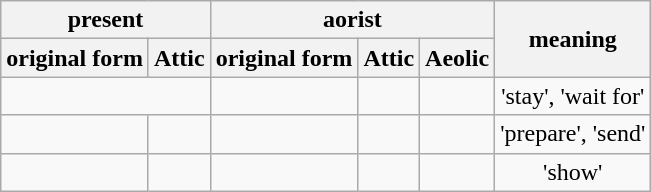<table class="wikitable polytonic" style="text-align: center;">
<tr>
<th colspan="2">present</th>
<th colspan="3">aorist</th>
<th rowspan="2">meaning</th>
</tr>
<tr>
<th>original form</th>
<th>Attic</th>
<th>original form</th>
<th>Attic</th>
<th>Aeolic</th>
</tr>
<tr>
<td colspan="2"></td>
<td></td>
<td></td>
<td></td>
<td>'stay', 'wait for'</td>
</tr>
<tr>
<td></td>
<td></td>
<td></td>
<td></td>
<td></td>
<td>'prepare', 'send'</td>
</tr>
<tr>
<td></td>
<td></td>
<td></td>
<td></td>
<td></td>
<td>'show'</td>
</tr>
</table>
